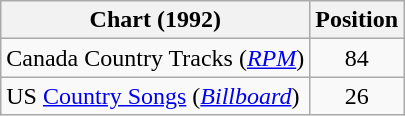<table class="wikitable sortable">
<tr>
<th scope="col">Chart (1992)</th>
<th scope="col">Position</th>
</tr>
<tr>
<td>Canada Country Tracks (<em><a href='#'>RPM</a></em>)</td>
<td align="center">84</td>
</tr>
<tr>
<td>US <a href='#'>Country Songs</a> (<em><a href='#'>Billboard</a></em>)</td>
<td align="center">26</td>
</tr>
</table>
